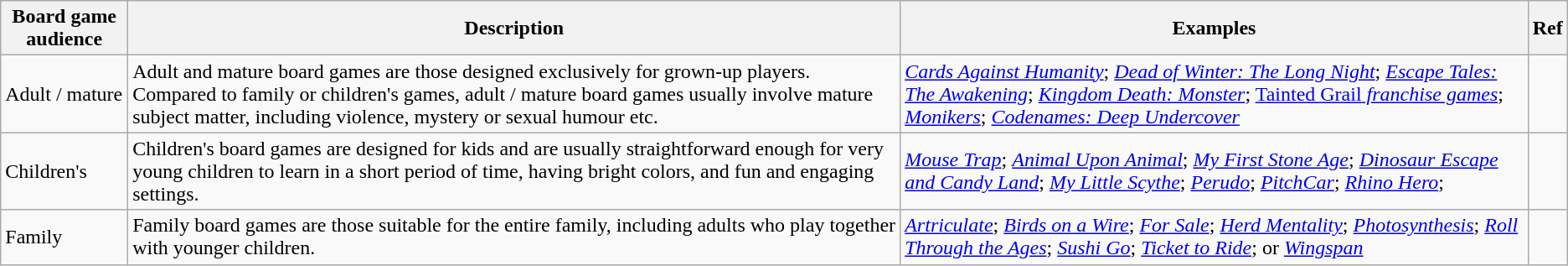<table class="wikitable sortable static-row-numbers">
<tr>
<th>Board game audience</th>
<th>Description</th>
<th>Examples</th>
<th>Ref</th>
</tr>
<tr>
<td>Adult / mature</td>
<td>Adult and mature board games are those designed exclusively for grown-up players. Compared to family or children's games, adult / mature board games usually involve mature subject matter, including violence, mystery or sexual humour etc.</td>
<td><em><a href='#'>Cards Against Humanity</a></em>; <em><a href='#'>Dead of Winter: The Long Night</a></em>; <em><a href='#'>Escape Tales: The Awakening</a></em>; <em><a href='#'>Kingdom Death: Monster</a></em>; <em><a href='#'></em>Tainted Grail<em> franchise games</a></em>; <em><a href='#'>Monikers</a></em>; <em><a href='#'>Codenames: Deep Undercover</a></em></td>
<td></td>
</tr>
<tr>
<td>Children's</td>
<td>Children's board games are designed for kids and are usually straightforward enough for very young children to learn in a short period of time, having bright colors, and fun and engaging settings.</td>
<td><em><a href='#'>Mouse Trap</a></em>; <em><a href='#'>Animal Upon Animal</a></em>; <em><a href='#'>My First Stone Age</a></em>; <em><a href='#'>Dinosaur Escape and Candy Land</a></em>; <em><a href='#'>My Little Scythe</a></em>; <em><a href='#'>Perudo</a></em>; <em><a href='#'>PitchCar</a></em>; <em><a href='#'>Rhino Hero</a></em>; <em></em></td>
<td></td>
</tr>
<tr>
<td>Family</td>
<td>Family board games are those suitable for the entire family, including adults who play together with younger children.</td>
<td><em><a href='#'>Artriculate</a></em>; <em><a href='#'>Birds on a Wire</a></em>; <em><a href='#'>For Sale</a></em>; <em><a href='#'>Herd Mentality</a></em>; <em><a href='#'>Photosynthesis</a></em>; <em><a href='#'>Roll Through the Ages</a></em>; <em><a href='#'>Sushi Go</a></em>; <em><a href='#'>Ticket to Ride</a></em>; or <em><a href='#'>Wingspan</a></em></td>
<td></td>
</tr>
</table>
